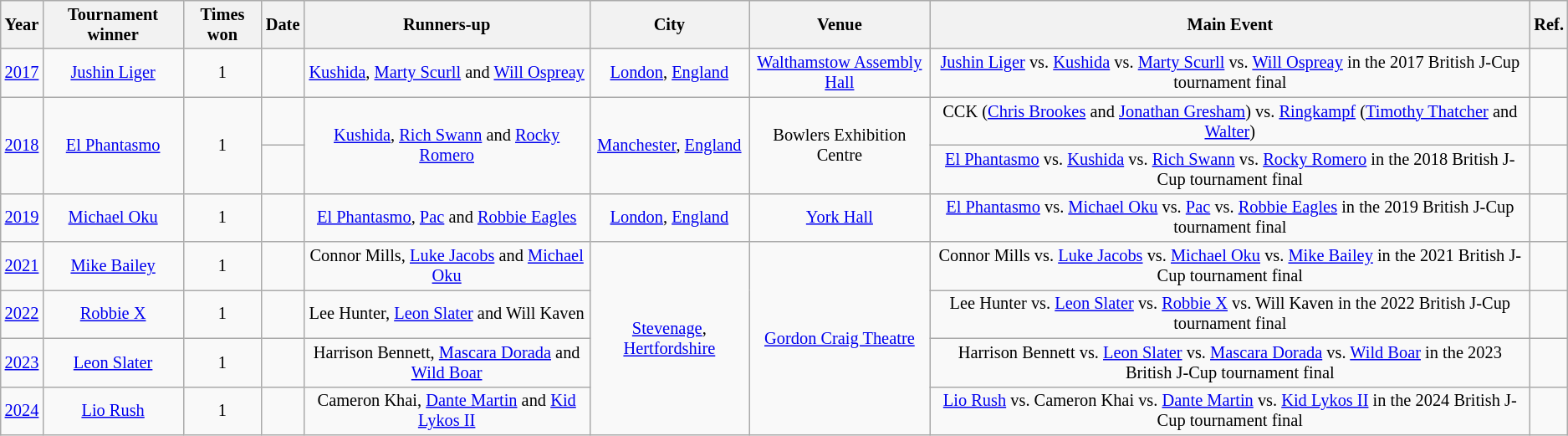<table class="sortable wikitable succession-box" style="font-size:85%; text-align:center;">
<tr>
<th>Year</th>
<th>Tournament winner</th>
<th>Times won</th>
<th>Date</th>
<th>Runners-up</th>
<th>City</th>
<th>Venue</th>
<th>Main Event</th>
<th>Ref.</th>
</tr>
<tr>
<td><a href='#'>2017</a></td>
<td><a href='#'>Jushin Liger</a></td>
<td>1</td>
<td></td>
<td><a href='#'>Kushida</a>, <a href='#'>Marty Scurll</a> and <a href='#'>Will Ospreay</a></td>
<td><a href='#'>London</a>, <a href='#'>England</a></td>
<td><a href='#'>Walthamstow Assembly Hall</a></td>
<td><a href='#'>Jushin Liger</a> vs. <a href='#'>Kushida</a> vs. <a href='#'>Marty Scurll</a> vs. <a href='#'>Will Ospreay</a> in the 2017 British J-Cup tournament final</td>
<td></td>
</tr>
<tr>
<td rowspan="2"><a href='#'>2018</a></td>
<td rowspan="2"><a href='#'>El Phantasmo</a></td>
<td rowspan="2">1</td>
<td></td>
<td rowspan="2"><a href='#'>Kushida</a>, <a href='#'>Rich Swann</a> and <a href='#'>Rocky Romero</a></td>
<td rowspan="2"><a href='#'>Manchester</a>, <a href='#'>England</a></td>
<td rowspan="2">Bowlers Exhibition Centre</td>
<td>CCK (<a href='#'>Chris Brookes</a> and <a href='#'>Jonathan Gresham</a>) vs. <a href='#'>Ringkampf</a> (<a href='#'>Timothy Thatcher</a> and <a href='#'>Walter</a>)</td>
<td></td>
</tr>
<tr>
<td></td>
<td><a href='#'>El Phantasmo</a> vs. <a href='#'>Kushida</a> vs. <a href='#'>Rich Swann</a> vs. <a href='#'>Rocky Romero</a> in the 2018 British J-Cup tournament final</td>
<td></td>
</tr>
<tr>
<td><a href='#'>2019</a></td>
<td><a href='#'>Michael Oku</a></td>
<td>1</td>
<td></td>
<td><a href='#'>El Phantasmo</a>, <a href='#'>Pac</a> and <a href='#'>Robbie Eagles</a></td>
<td><a href='#'>London</a>, <a href='#'>England</a></td>
<td><a href='#'>York Hall</a></td>
<td><a href='#'>El Phantasmo</a> vs. <a href='#'>Michael Oku</a> vs. <a href='#'>Pac</a> vs. <a href='#'>Robbie Eagles</a> in the 2019 British J-Cup tournament final</td>
<td></td>
</tr>
<tr>
<td><a href='#'>2021</a></td>
<td><a href='#'>Mike Bailey</a></td>
<td>1</td>
<td></td>
<td>Connor Mills, <a href='#'>Luke Jacobs</a> and <a href='#'>Michael Oku</a></td>
<td rowspan="4"><a href='#'>Stevenage</a>, <a href='#'>Hertfordshire</a></td>
<td rowspan="4"><a href='#'>Gordon Craig Theatre</a></td>
<td>Connor Mills vs. <a href='#'>Luke Jacobs</a> vs. <a href='#'>Michael Oku</a> vs. <a href='#'>Mike Bailey</a> in the 2021 British J-Cup tournament final</td>
<td></td>
</tr>
<tr>
<td><a href='#'>2022</a></td>
<td><a href='#'>Robbie X</a></td>
<td>1</td>
<td></td>
<td>Lee Hunter, <a href='#'>Leon Slater</a> and Will Kaven</td>
<td>Lee Hunter vs. <a href='#'>Leon Slater</a> vs. <a href='#'>Robbie X</a> vs. Will Kaven in the 2022 British J-Cup tournament final</td>
<td></td>
</tr>
<tr>
<td><a href='#'>2023</a></td>
<td><a href='#'>Leon Slater</a></td>
<td>1</td>
<td></td>
<td>Harrison Bennett, <a href='#'>Mascara Dorada</a> and <a href='#'>Wild Boar</a></td>
<td>Harrison Bennett vs. <a href='#'>Leon Slater</a> vs. <a href='#'>Mascara Dorada</a> vs. <a href='#'>Wild Boar</a> in the 2023 British J-Cup tournament final</td>
<td></td>
</tr>
<tr>
<td><a href='#'>2024</a></td>
<td><a href='#'>Lio Rush</a></td>
<td>1</td>
<td></td>
<td>Cameron Khai, <a href='#'>Dante Martin</a> and <a href='#'>Kid Lykos II</a></td>
<td><a href='#'>Lio Rush</a> vs. Cameron Khai vs. <a href='#'>Dante Martin</a> vs. <a href='#'>Kid Lykos II</a> in the 2024 British J-Cup tournament final</td>
<td></td>
</tr>
</table>
